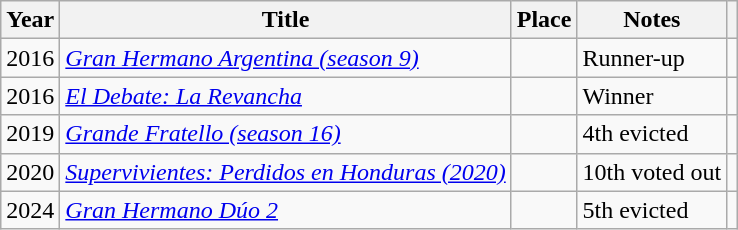<table class="wikitable";>
<tr>
<th>Year</th>
<th>Title</th>
<th>Place</th>
<th>Notes</th>
<th></th>
</tr>
<tr>
<td>2016</td>
<td> <em><a href='#'>Gran Hermano Argentina (season 9)</a></em></td>
<td></td>
<td>Runner-up</td>
<td></td>
</tr>
<tr>
<td>2016</td>
<td> <em><a href='#'>El Debate: La Revancha</a></em></td>
<td></td>
<td>Winner</td>
<td></td>
</tr>
<tr>
<td>2019</td>
<td> <em><a href='#'>Grande Fratello (season 16)</a></em></td>
<td></td>
<td>4th evicted</td>
<td></td>
</tr>
<tr>
<td>2020</td>
<td> <em><a href='#'>Supervivientes: Perdidos en Honduras (2020)</a></em></td>
<td></td>
<td>10th voted out</td>
<td></td>
</tr>
<tr>
<td>2024</td>
<td> <em><a href='#'>Gran Hermano Dúo 2</a></em></td>
<td></td>
<td>5th evicted</td>
<td></td>
</tr>
</table>
